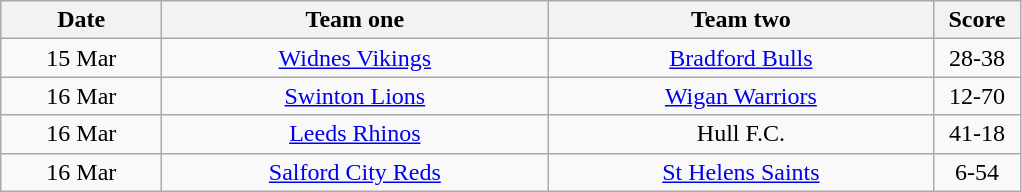<table class="wikitable" style="text-align: center">
<tr>
<th width=100>Date</th>
<th width=250>Team one</th>
<th width=250>Team two</th>
<th width=50>Score</th>
</tr>
<tr>
<td>15 Mar</td>
<td><a href='#'>Widnes Vikings</a></td>
<td><a href='#'>Bradford Bulls</a></td>
<td>28-38</td>
</tr>
<tr>
<td>16 Mar</td>
<td><a href='#'>Swinton Lions</a></td>
<td><a href='#'>Wigan Warriors</a></td>
<td>12-70</td>
</tr>
<tr>
<td>16 Mar</td>
<td><a href='#'>Leeds Rhinos</a></td>
<td>Hull F.C.</td>
<td>41-18</td>
</tr>
<tr>
<td>16 Mar</td>
<td><a href='#'>Salford City Reds</a></td>
<td><a href='#'>St Helens Saints</a></td>
<td>6-54</td>
</tr>
</table>
